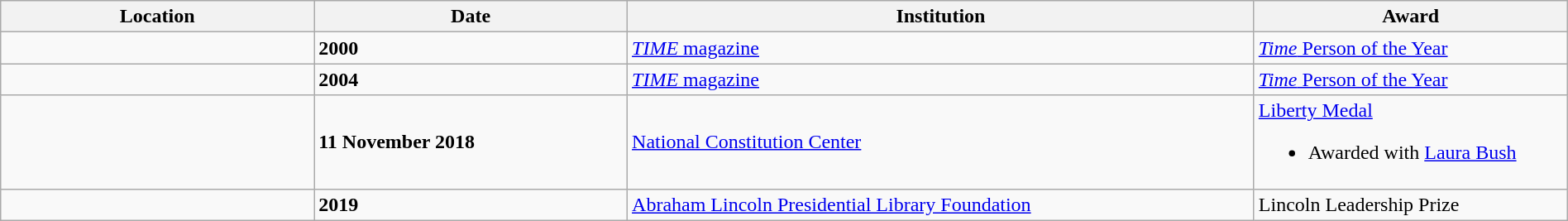<table class="wikitable" style="width:100%;">
<tr>
<th style="width:20%;">Location</th>
<th style="width:20%;">Date</th>
<th style="width:40%;">Institution</th>
<th style="width:20%;">Award</th>
</tr>
<tr>
<td></td>
<td><strong>2000</strong></td>
<td><a href='#'><em>TIME</em> magazine</a></td>
<td><a href='#'><em>Time</em> Person of the Year</a></td>
</tr>
<tr>
<td></td>
<td><strong>2004</strong></td>
<td><a href='#'><em>TIME</em> magazine</a></td>
<td><a href='#'><em>Time</em> Person of the Year</a></td>
</tr>
<tr>
<td></td>
<td><strong>11 November 2018</strong></td>
<td><a href='#'>National Constitution Center</a></td>
<td><a href='#'>Liberty Medal</a><br><ul><li>Awarded with <a href='#'>Laura Bush</a></li></ul></td>
</tr>
<tr>
<td></td>
<td><strong>2019</strong></td>
<td><a href='#'>Abraham Lincoln Presidential Library Foundation</a></td>
<td>Lincoln Leadership Prize  </td>
</tr>
</table>
